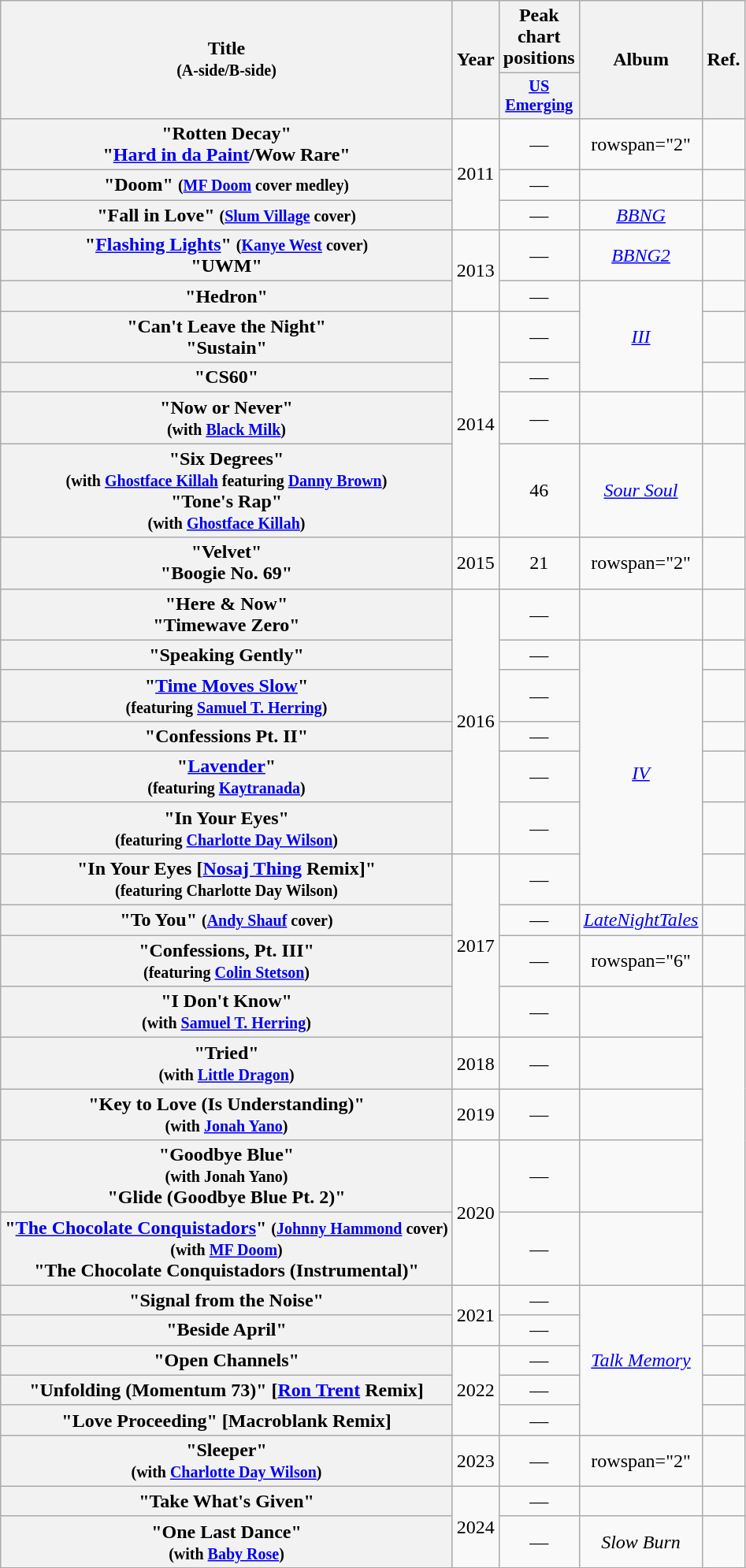<table class="wikitable plainrowheaders" style="text-align:center;">
<tr>
<th scope="col" rowspan="2">Title<br><small>(A-side/B-side)</small></th>
<th scope="col" rowspan="2">Year</th>
<th>Peak chart positions</th>
<th scope="col" rowspan="2">Album</th>
<th rowspan="2">Ref.</th>
</tr>
<tr>
<th scope="col" style="width:3em;font-size:85%;"><a href='#'>US<br>Emerging</a><br></th>
</tr>
<tr>
<th scope="row">"Rotten Decay"<br>"<a href='#'>Hard in da Paint</a>/Wow Rare"</th>
<td rowspan="3">2011</td>
<td>—</td>
<td>rowspan="2" </td>
<td></td>
</tr>
<tr>
<th scope="row">"Doom" <small>(<a href='#'>MF Doom</a> cover medley)</small></th>
<td>—</td>
<td></td>
</tr>
<tr>
<th scope="row">"Fall in Love" <small>(<a href='#'>Slum Village</a> cover)</small></th>
<td>—</td>
<td><em><a href='#'>BBNG</a></em></td>
<td></td>
</tr>
<tr>
<th scope="row">"<a href='#'>Flashing Lights</a>" <small>(<a href='#'>Kanye West</a> cover)</small><br>"UWM"</th>
<td rowspan="2">2013</td>
<td>—</td>
<td><em><a href='#'>BBNG2</a></em></td>
<td></td>
</tr>
<tr>
<th scope="row">"Hedron"</th>
<td>—</td>
<td rowspan="3"><em><a href='#'>III</a></em></td>
<td></td>
</tr>
<tr>
<th scope="row">"Can't Leave the Night"<br>"Sustain"</th>
<td rowspan="4">2014</td>
<td>—</td>
<td></td>
</tr>
<tr>
<th scope="row">"CS60"</th>
<td>—</td>
<td></td>
</tr>
<tr>
<th scope="row">"Now or Never"<br><small>(with <a href='#'>Black Milk</a>)</small></th>
<td>—</td>
<td></td>
<td></td>
</tr>
<tr>
<th scope="row">"Six Degrees"<br><small>(with <a href='#'>Ghostface Killah</a> featuring <a href='#'>Danny Brown</a>)</small><br>"Tone's Rap"<br><small>(with <a href='#'>Ghostface Killah</a>)</small></th>
<td>46</td>
<td><em><a href='#'>Sour Soul</a></em></td>
<td></td>
</tr>
<tr>
<th scope="row">"Velvet"<br>"Boogie No. 69"</th>
<td>2015</td>
<td>21</td>
<td>rowspan="2" </td>
<td></td>
</tr>
<tr>
<th scope="row">"Here & Now"<br>"Timewave Zero"</th>
<td rowspan="6">2016</td>
<td>—</td>
<td></td>
</tr>
<tr>
<th scope="row">"Speaking Gently"</th>
<td>—</td>
<td rowspan="6"><em><a href='#'>IV</a></em></td>
<td></td>
</tr>
<tr>
<th scope="row">"<a href='#'>Time Moves Slow</a>"<br><small>(featuring <a href='#'>Samuel T. Herring</a>)</small></th>
<td>—</td>
<td></td>
</tr>
<tr>
<th scope="row">"Confessions Pt. II"</th>
<td>—</td>
<td></td>
</tr>
<tr>
<th scope="row">"<a href='#'>Lavender</a>"<br><small>(featuring <a href='#'>Kaytranada</a>)</small></th>
<td>—</td>
<td></td>
</tr>
<tr>
<th scope="row">"In Your Eyes"<br><small>(featuring <a href='#'>Charlotte Day Wilson</a>)</small></th>
<td>—</td>
<td></td>
</tr>
<tr>
<th scope="row">"In Your Eyes [<a href='#'>Nosaj Thing</a> Remix]"<br><small>(featuring Charlotte Day Wilson)</small></th>
<td rowspan="4">2017</td>
<td>—</td>
<td></td>
</tr>
<tr>
<th scope="row">"To You" <small>(<a href='#'>Andy Shauf</a> cover)</small></th>
<td>—</td>
<td><em><a href='#'>LateNightTales</a></em></td>
<td></td>
</tr>
<tr>
<th scope="row">"Confessions, Pt. III"<br><small>(featuring <a href='#'>Colin Stetson</a>)</small></th>
<td>—</td>
<td>rowspan="6"</td>
<td></td>
</tr>
<tr>
<th scope="row">"I Don't Know"<br><small>(with <a href='#'>Samuel T. Herring</a>)</small></th>
<td>—</td>
<td></td>
</tr>
<tr>
<th scope="row">"Tried"<br><small>(with <a href='#'>Little Dragon</a>)</small></th>
<td>2018</td>
<td>—</td>
<td></td>
</tr>
<tr>
<th scope="row">"Key to Love (Is Understanding)"<br><small>(with <a href='#'>Jonah Yano</a>)</small></th>
<td>2019</td>
<td>—</td>
<td></td>
</tr>
<tr>
<th scope="row">"Goodbye Blue"<br><small>(with Jonah Yano)</small><br>"Glide (Goodbye Blue Pt. 2)"</th>
<td rowspan="2">2020</td>
<td>—</td>
<td></td>
</tr>
<tr>
<th scope="row">"<a href='#'>The Chocolate Conquistadors</a>" <small>(<a href='#'>Johnny Hammond</a> cover)</small><small><br>(with <a href='#'>MF Doom</a>)</small><br>"The Chocolate Conquistadors (Instrumental)"</th>
<td>—</td>
<td></td>
</tr>
<tr>
<th scope="row">"Signal from the Noise"</th>
<td rowspan="2">2021</td>
<td>—</td>
<td rowspan="5"><em><a href='#'>Talk Memory</a></em></td>
<td></td>
</tr>
<tr>
<th scope="row">"Beside April"</th>
<td>—</td>
<td></td>
</tr>
<tr>
<th scope="row">"Open Channels"</th>
<td rowspan="3">2022</td>
<td>—</td>
<td></td>
</tr>
<tr>
<th scope="row">"Unfolding (Momentum 73)" [<a href='#'>Ron Trent</a> Remix]</th>
<td>—</td>
<td></td>
</tr>
<tr>
<th scope="row">"Love Proceeding" [Macroblank Remix]</th>
<td>—</td>
<td></td>
</tr>
<tr>
<th scope="row">"Sleeper"<br><small>(with <a href='#'>Charlotte Day Wilson</a>)</small></th>
<td>2023</td>
<td>—</td>
<td>rowspan="2" </td>
<td></td>
</tr>
<tr>
<th scope="row">"Take What's Given"</th>
<td rowspan="2">2024</td>
<td>—</td>
<td></td>
</tr>
<tr>
<th scope="row">"One Last Dance"<br><small>(with <a href='#'>Baby Rose</a>)</small></th>
<td>—</td>
<td><em>Slow Burn</em></td>
<td></td>
</tr>
</table>
